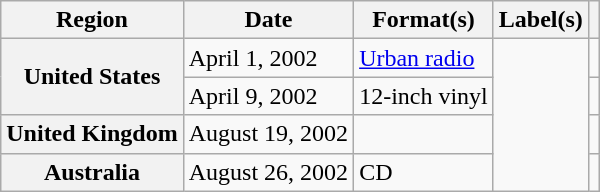<table class="wikitable plainrowheaders">
<tr>
<th scope="col">Region</th>
<th scope="col">Date</th>
<th scope="col">Format(s)</th>
<th scope="col">Label(s)</th>
<th scope="col"></th>
</tr>
<tr>
<th scope="row" rowspan="2">United States</th>
<td>April 1, 2002</td>
<td><a href='#'>Urban radio</a></td>
<td rowspan="4"></td>
<td align="center"></td>
</tr>
<tr>
<td>April 9, 2002</td>
<td>12-inch vinyl</td>
<td align="center"></td>
</tr>
<tr>
<th scope="row">United Kingdom</th>
<td>August 19, 2002</td>
<td></td>
<td align="center"></td>
</tr>
<tr>
<th scope="row">Australia</th>
<td>August 26, 2002</td>
<td>CD</td>
<td align="center"></td>
</tr>
</table>
